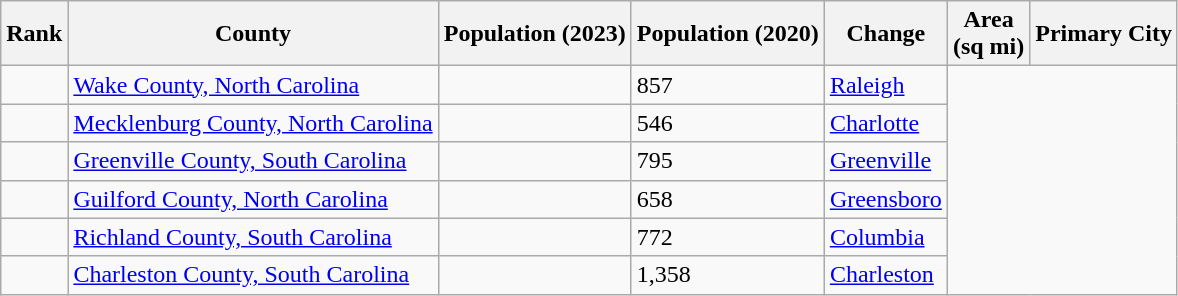<table class="wikitable sortable">
<tr>
<th>Rank</th>
<th>County</th>
<th>Population (2023)</th>
<th>Population (2020)</th>
<th>Change</th>
<th>Area<br>(sq mi)</th>
<th>Primary City</th>
</tr>
<tr>
<td align=center></td>
<td><a href='#'>Wake County, North Carolina</a></td>
<td></td>
<td>857</td>
<td><a href='#'>Raleigh</a></td>
</tr>
<tr>
<td align=center></td>
<td><a href='#'>Mecklenburg County, North Carolina</a></td>
<td></td>
<td>546</td>
<td><a href='#'>Charlotte</a></td>
</tr>
<tr>
<td align=center></td>
<td><a href='#'>Greenville County, South Carolina</a></td>
<td></td>
<td>795</td>
<td><a href='#'>Greenville</a></td>
</tr>
<tr>
<td align=center></td>
<td><a href='#'>Guilford County, North Carolina</a></td>
<td></td>
<td>658</td>
<td><a href='#'>Greensboro</a></td>
</tr>
<tr>
<td align=center></td>
<td><a href='#'>Richland County, South Carolina</a></td>
<td></td>
<td>772</td>
<td><a href='#'>Columbia</a></td>
</tr>
<tr>
<td align=center></td>
<td><a href='#'>Charleston County, South Carolina</a></td>
<td></td>
<td>1,358</td>
<td><a href='#'>Charleston</a></td>
</tr>
</table>
